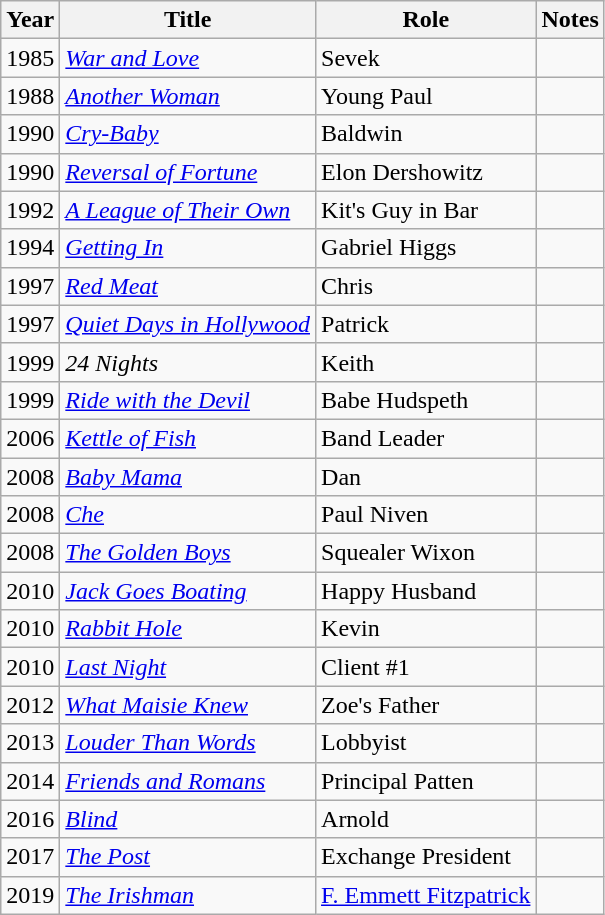<table class="wikitable sortable">
<tr>
<th>Year</th>
<th>Title</th>
<th>Role</th>
<th>Notes</th>
</tr>
<tr>
<td>1985</td>
<td><a href='#'><em>War and Love</em></a></td>
<td>Sevek</td>
<td></td>
</tr>
<tr>
<td>1988</td>
<td><a href='#'><em>Another Woman</em></a></td>
<td>Young Paul</td>
<td></td>
</tr>
<tr>
<td>1990</td>
<td><em><a href='#'>Cry-Baby</a></em></td>
<td>Baldwin</td>
<td></td>
</tr>
<tr>
<td>1990</td>
<td><em><a href='#'>Reversal of Fortune</a></em></td>
<td>Elon Dershowitz</td>
<td></td>
</tr>
<tr>
<td>1992</td>
<td><em><a href='#'>A League of Their Own</a></em></td>
<td>Kit's Guy in Bar</td>
<td></td>
</tr>
<tr>
<td>1994</td>
<td><em><a href='#'>Getting In</a></em></td>
<td>Gabriel Higgs</td>
<td></td>
</tr>
<tr>
<td>1997</td>
<td><a href='#'><em>Red Meat</em></a></td>
<td>Chris</td>
<td></td>
</tr>
<tr>
<td>1997</td>
<td><em><a href='#'>Quiet Days in Hollywood</a></em></td>
<td>Patrick</td>
<td></td>
</tr>
<tr>
<td>1999</td>
<td><em>24 Nights</em></td>
<td>Keith</td>
<td></td>
</tr>
<tr>
<td>1999</td>
<td><a href='#'><em>Ride with the Devil</em></a></td>
<td>Babe Hudspeth</td>
<td></td>
</tr>
<tr>
<td>2006</td>
<td><a href='#'><em>Kettle of Fish</em></a></td>
<td>Band Leader</td>
<td></td>
</tr>
<tr>
<td>2008</td>
<td><a href='#'><em>Baby Mama</em></a></td>
<td>Dan</td>
<td></td>
</tr>
<tr>
<td>2008</td>
<td><a href='#'><em>Che</em></a></td>
<td>Paul Niven</td>
<td></td>
</tr>
<tr>
<td>2008</td>
<td><em><a href='#'>The Golden Boys</a></em></td>
<td>Squealer Wixon</td>
<td></td>
</tr>
<tr>
<td>2010</td>
<td><em><a href='#'>Jack Goes Boating</a></em></td>
<td>Happy Husband</td>
<td></td>
</tr>
<tr>
<td>2010</td>
<td><a href='#'><em>Rabbit Hole</em></a></td>
<td>Kevin</td>
<td></td>
</tr>
<tr>
<td>2010</td>
<td><a href='#'><em>Last Night</em></a></td>
<td>Client #1</td>
<td></td>
</tr>
<tr>
<td>2012</td>
<td><a href='#'><em>What Maisie Knew</em></a></td>
<td>Zoe's Father</td>
<td></td>
</tr>
<tr>
<td>2013</td>
<td><a href='#'><em>Louder Than Words</em></a></td>
<td>Lobbyist</td>
<td></td>
</tr>
<tr>
<td>2014</td>
<td><em><a href='#'>Friends and Romans</a></em></td>
<td>Principal Patten</td>
<td></td>
</tr>
<tr>
<td>2016</td>
<td><a href='#'><em>Blind</em></a></td>
<td>Arnold</td>
<td></td>
</tr>
<tr>
<td>2017</td>
<td><a href='#'><em>The Post</em></a></td>
<td>Exchange President</td>
<td></td>
</tr>
<tr>
<td>2019</td>
<td><em><a href='#'>The Irishman</a></em></td>
<td><a href='#'>F. Emmett Fitzpatrick</a></td>
<td></td>
</tr>
</table>
